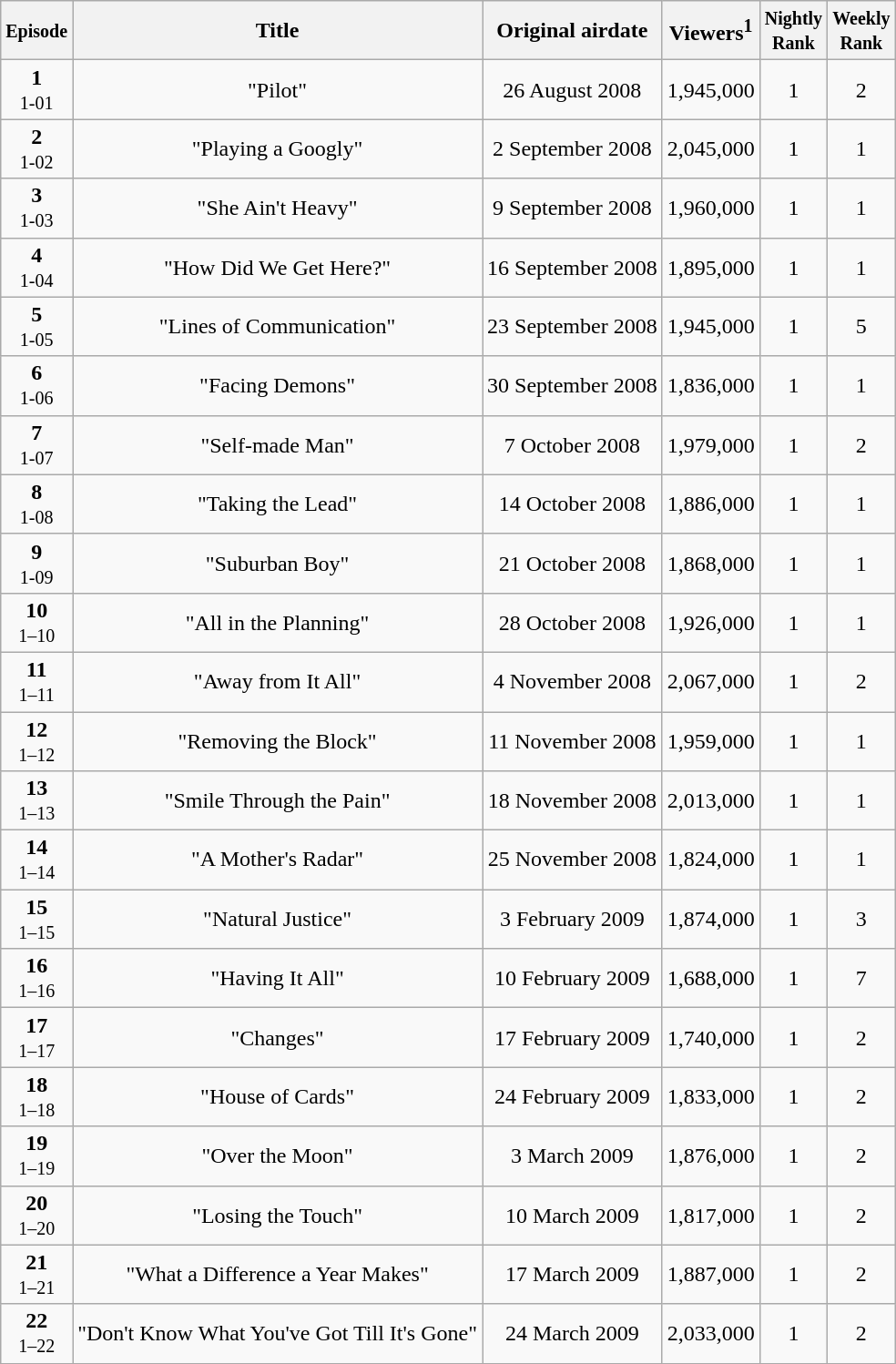<table class="wikitable sortable">
<tr>
<th><strong><small>Episode</small></strong></th>
<th>Title</th>
<th>Original airdate</th>
<th>Viewers<sup>1</sup></th>
<th><strong><small>Nightly</small><br><small>Rank</small></strong></th>
<th><strong><small>Weekly</small><br><small>Rank</small></strong></th>
</tr>
<tr>
<td style="text-align:center"><strong>1</strong><br><small>1-01</small></td>
<td style="text-align:center">"Pilot"</td>
<td style="text-align:center">26 August 2008</td>
<td style="text-align:center">1,945,000</td>
<td style="text-align:center">1</td>
<td style="text-align:center">2</td>
</tr>
<tr>
<td style="text-align:center"><strong>2</strong><br><small>1-02</small></td>
<td style="text-align:center">"Playing a Googly"</td>
<td style="text-align:center">2 September 2008</td>
<td style="text-align:center">2,045,000</td>
<td style="text-align:center">1</td>
<td style="text-align:center">1</td>
</tr>
<tr>
<td style="text-align:center"><strong>3</strong><br><small>1-03</small></td>
<td style="text-align:center">"She Ain't Heavy"</td>
<td style="text-align:center">9 September 2008</td>
<td style="text-align:center">1,960,000</td>
<td style="text-align:center">1</td>
<td style="text-align:center">1</td>
</tr>
<tr>
<td style="text-align:center"><strong>4</strong><br><small>1-04</small></td>
<td style="text-align:center">"How Did We Get Here?"</td>
<td style="text-align:center">16 September 2008</td>
<td style="text-align:center">1,895,000</td>
<td style="text-align:center">1</td>
<td style="text-align:center">1</td>
</tr>
<tr>
<td style="text-align:center"><strong>5</strong><br><small>1-05</small></td>
<td style="text-align:center">"Lines of Communication"</td>
<td style="text-align:center">23 September 2008</td>
<td style="text-align:center">1,945,000</td>
<td style="text-align:center">1</td>
<td style="text-align:center">5</td>
</tr>
<tr>
<td style="text-align:center"><strong>6</strong><br><small>1-06</small></td>
<td style="text-align:center">"Facing Demons"</td>
<td style="text-align:center">30 September 2008</td>
<td style="text-align:center">1,836,000</td>
<td style="text-align:center">1</td>
<td style="text-align:center">1</td>
</tr>
<tr>
<td style="text-align:center"><strong>7</strong><br><small>1-07</small></td>
<td style="text-align:center">"Self-made Man"</td>
<td style="text-align:center">7 October 2008</td>
<td style="text-align:center">1,979,000</td>
<td style="text-align:center">1</td>
<td style="text-align:center">2</td>
</tr>
<tr>
<td style="text-align:center"><strong>8</strong><br><small>1-08</small></td>
<td style="text-align:center">"Taking the Lead"</td>
<td style="text-align:center">14 October 2008</td>
<td style="text-align:center">1,886,000</td>
<td style="text-align:center">1</td>
<td style="text-align:center">1</td>
</tr>
<tr>
<td style="text-align:center"><strong>9</strong><br><small>1-09</small></td>
<td style="text-align:center">"Suburban Boy"</td>
<td style="text-align:center">21 October 2008</td>
<td style="text-align:center">1,868,000</td>
<td style="text-align:center">1</td>
<td style="text-align:center">1</td>
</tr>
<tr>
<td style="text-align:center"><strong>10</strong><br><small>1–10</small></td>
<td style="text-align:center">"All in the Planning"</td>
<td style="text-align:center">28 October 2008</td>
<td style="text-align:center">1,926,000</td>
<td style="text-align:center">1</td>
<td style="text-align:center">1</td>
</tr>
<tr>
<td style="text-align:center"><strong>11</strong><br><small>1–11</small></td>
<td style="text-align:center">"Away from It All"</td>
<td style="text-align:center">4 November 2008</td>
<td style="text-align:center">2,067,000</td>
<td style="text-align:center">1</td>
<td style="text-align:center">2</td>
</tr>
<tr>
<td style="text-align:center"><strong>12</strong><br><small>1–12</small></td>
<td style="text-align:center">"Removing the Block"</td>
<td style="text-align:center">11 November 2008</td>
<td style="text-align:center">1,959,000</td>
<td style="text-align:center">1</td>
<td style="text-align:center">1</td>
</tr>
<tr>
<td style="text-align:center"><strong>13</strong><br><small>1–13</small></td>
<td style="text-align:center">"Smile Through the Pain"</td>
<td style="text-align:center">18 November 2008</td>
<td style="text-align:center">2,013,000</td>
<td style="text-align:center">1</td>
<td style="text-align:center">1</td>
</tr>
<tr>
<td style="text-align:center"><strong>14</strong><br><small>1–14</small></td>
<td style="text-align:center">"A Mother's Radar"</td>
<td style="text-align:center">25 November 2008</td>
<td style="text-align:center">1,824,000</td>
<td style="text-align:center">1</td>
<td style="text-align:center">1</td>
</tr>
<tr>
<td style="text-align:center"><strong>15</strong><br><small>1–15</small></td>
<td style="text-align:center">"Natural Justice"</td>
<td style="text-align:center">3 February 2009</td>
<td style="text-align:center">1,874,000</td>
<td style="text-align:center">1</td>
<td style="text-align:center">3</td>
</tr>
<tr>
<td style="text-align:center"><strong>16</strong><br><small>1–16</small></td>
<td style="text-align:center">"Having It All"</td>
<td style="text-align:center">10 February 2009</td>
<td style="text-align:center">1,688,000</td>
<td style="text-align:center">1</td>
<td style="text-align:center">7</td>
</tr>
<tr>
<td style="text-align:center"><strong>17</strong><br><small>1–17</small></td>
<td style="text-align:center">"Changes"</td>
<td style="text-align:center">17 February 2009</td>
<td style="text-align:center">1,740,000</td>
<td style="text-align:center">1</td>
<td style="text-align:center">2</td>
</tr>
<tr>
<td style="text-align:center"><strong>18</strong><br><small>1–18</small></td>
<td style="text-align:center">"House of Cards"</td>
<td style="text-align:center">24 February 2009</td>
<td style="text-align:center">1,833,000</td>
<td style="text-align:center">1</td>
<td style="text-align:center">2</td>
</tr>
<tr>
<td style="text-align:center"><strong>19</strong><br><small>1–19</small></td>
<td style="text-align:center">"Over the Moon"</td>
<td style="text-align:center">3 March 2009</td>
<td style="text-align:center">1,876,000</td>
<td style="text-align:center">1</td>
<td style="text-align:center">2</td>
</tr>
<tr>
<td style="text-align:center"><strong>20</strong><br><small>1–20</small></td>
<td style="text-align:center">"Losing the Touch"</td>
<td style="text-align:center">10 March 2009</td>
<td style="text-align:center">1,817,000</td>
<td style="text-align:center">1</td>
<td style="text-align:center">2</td>
</tr>
<tr>
<td style="text-align:center"><strong>21</strong><br><small>1–21</small></td>
<td style="text-align:center">"What a Difference a Year Makes"</td>
<td style="text-align:center">17 March 2009</td>
<td style="text-align:center">1,887,000</td>
<td style="text-align:center">1</td>
<td style="text-align:center">2</td>
</tr>
<tr>
<td style="text-align:center"><strong>22</strong><br><small>1–22</small></td>
<td style="text-align:center">"Don't Know What You've Got Till It's Gone"</td>
<td style="text-align:center">24 March 2009</td>
<td style="text-align:center">2,033,000</td>
<td style="text-align:center">1</td>
<td style="text-align:center">2</td>
</tr>
<tr>
</tr>
</table>
